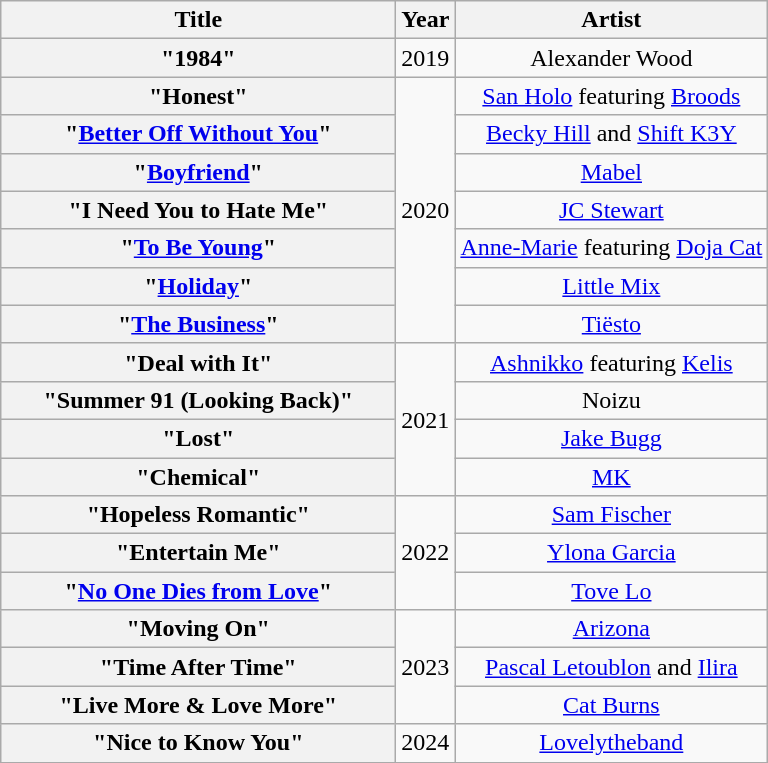<table class="wikitable plainrowheaders" style="text-align:center;">
<tr>
<th scope="col" style="width:16em">Title</th>
<th scope="col">Year</th>
<th scope="col">Artist</th>
</tr>
<tr>
<th scope="row">"1984"</th>
<td>2019</td>
<td>Alexander Wood</td>
</tr>
<tr>
<th scope="row">"Honest"</th>
<td rowspan="7">2020</td>
<td><a href='#'>San Holo</a> featuring <a href='#'>Broods</a></td>
</tr>
<tr>
<th scope="row">"<a href='#'>Better Off Without You</a>"</th>
<td><a href='#'>Becky Hill</a> and <a href='#'>Shift K3Y</a></td>
</tr>
<tr>
<th scope="row">"<a href='#'>Boyfriend</a>"</th>
<td><a href='#'>Mabel</a></td>
</tr>
<tr>
<th scope="row">"I Need You to Hate Me"</th>
<td><a href='#'>JC Stewart</a></td>
</tr>
<tr>
<th scope="row">"<a href='#'>To Be Young</a>"</th>
<td><a href='#'>Anne-Marie</a> featuring <a href='#'>Doja Cat</a></td>
</tr>
<tr>
<th scope="row">"<a href='#'>Holiday</a>"</th>
<td><a href='#'>Little Mix</a></td>
</tr>
<tr>
<th scope="row">"<a href='#'>The Business</a>"</th>
<td><a href='#'>Tiësto</a></td>
</tr>
<tr>
<th scope="row">"Deal with It"</th>
<td rowspan="4">2021</td>
<td><a href='#'>Ashnikko</a> featuring <a href='#'>Kelis</a></td>
</tr>
<tr>
<th scope="row">"Summer 91 (Looking Back)"</th>
<td>Noizu</td>
</tr>
<tr>
<th scope="row">"Lost"</th>
<td><a href='#'>Jake Bugg</a></td>
</tr>
<tr>
<th scope="row">"Chemical"</th>
<td><a href='#'>MK</a></td>
</tr>
<tr>
<th scope="row">"Hopeless Romantic"</th>
<td rowspan="3">2022</td>
<td><a href='#'>Sam Fischer</a></td>
</tr>
<tr>
<th scope="row">"Entertain Me"</th>
<td><a href='#'>Ylona Garcia</a></td>
</tr>
<tr>
<th scope="row">"<a href='#'>No One Dies from Love</a>"</th>
<td><a href='#'>Tove Lo</a></td>
</tr>
<tr>
<th scope="row">"Moving On"</th>
<td rowspan="3">2023</td>
<td><a href='#'>Arizona</a></td>
</tr>
<tr>
<th scope="row">"Time After Time"</th>
<td><a href='#'>Pascal Letoublon</a> and <a href='#'>Ilira</a></td>
</tr>
<tr>
<th scope="row">"Live More & Love More"</th>
<td><a href='#'>Cat Burns</a></td>
</tr>
<tr>
<th scope="row">"Nice to Know You"</th>
<td>2024</td>
<td><a href='#'>Lovelytheband</a></td>
</tr>
</table>
